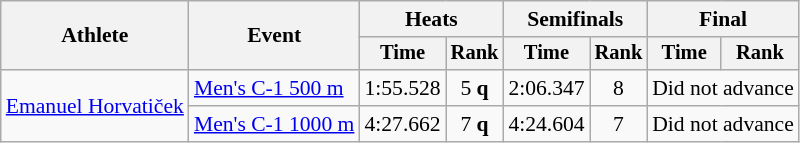<table class="wikitable" style="font-size:90%">
<tr>
<th rowspan=2>Athlete</th>
<th rowspan=2>Event</th>
<th colspan=2>Heats</th>
<th colspan=2>Semifinals</th>
<th colspan=2>Final</th>
</tr>
<tr style="font-size:95%">
<th>Time</th>
<th>Rank</th>
<th>Time</th>
<th>Rank</th>
<th>Time</th>
<th>Rank</th>
</tr>
<tr align=center>
<td align=left rowspan=2><a href='#'>Emanuel Horvatiček</a></td>
<td align=left><a href='#'>Men's C-1 500 m</a></td>
<td>1:55.528</td>
<td>5 <strong>q</strong></td>
<td>2:06.347</td>
<td>8</td>
<td colspan=2>Did not advance</td>
</tr>
<tr align=center>
<td align=left><a href='#'>Men's C-1 1000 m</a></td>
<td>4:27.662</td>
<td>7 <strong>q</strong></td>
<td>4:24.604</td>
<td>7</td>
<td colspan=2>Did not advance</td>
</tr>
</table>
